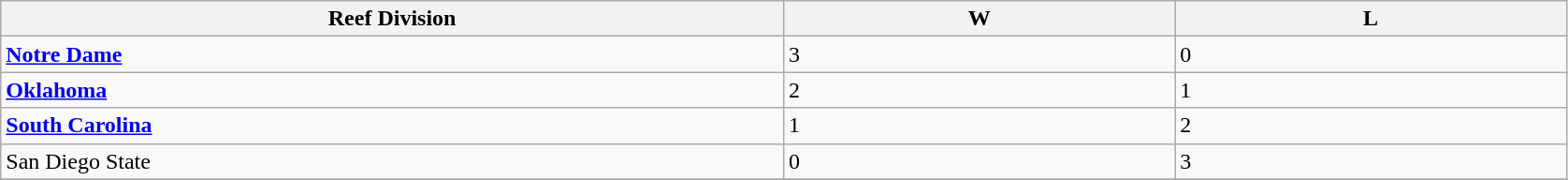<table class="wikitable">
<tr>
<th bgcolor="#DDDDFF" width="10%">Reef Division</th>
<th bgcolor="#DDDDFF" width="5%">W</th>
<th bgcolor="#DDDDFF" width="5%">L</th>
</tr>
<tr>
<td><strong><a href='#'>Notre Dame</a></strong></td>
<td>3</td>
<td>0</td>
</tr>
<tr>
<td><strong><a href='#'>Oklahoma</a></strong></td>
<td>2</td>
<td>1</td>
</tr>
<tr>
<td><strong><a href='#'>South Carolina</a></strong></td>
<td>1</td>
<td>2</td>
</tr>
<tr>
<td>San Diego State</td>
<td>0</td>
<td>3</td>
</tr>
<tr>
</tr>
</table>
